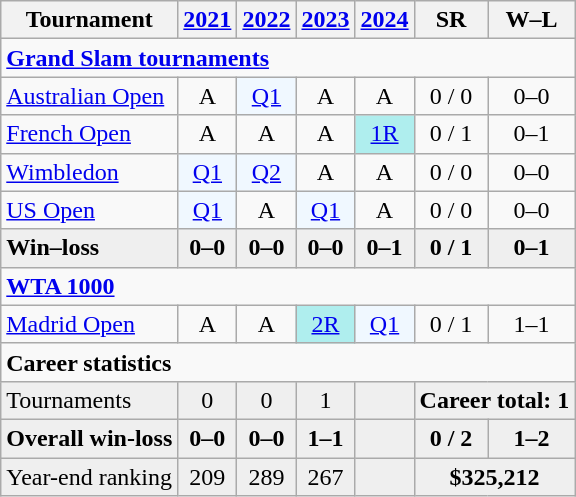<table class="wikitable" style="text-align:center">
<tr>
<th>Tournament</th>
<th><a href='#'>2021</a></th>
<th><a href='#'>2022</a></th>
<th><a href='#'>2023</a></th>
<th><a href='#'>2024</a></th>
<th>SR</th>
<th>W–L</th>
</tr>
<tr>
<td colspan="8" align="left"><strong><a href='#'>Grand Slam tournaments</a></strong></td>
</tr>
<tr>
<td align="left"><a href='#'>Australian Open</a></td>
<td>A</td>
<td bgcolor="f0f8ff"><a href='#'>Q1</a></td>
<td>A</td>
<td>A</td>
<td>0 / 0</td>
<td>0–0</td>
</tr>
<tr>
<td align="left"><a href='#'>French Open</a></td>
<td>A</td>
<td>A</td>
<td>A</td>
<td bgcolor=afeeee><a href='#'>1R</a></td>
<td>0 / 1</td>
<td>0–1</td>
</tr>
<tr>
<td align="left"><a href='#'>Wimbledon</a></td>
<td bgcolor="f0f8ff"><a href='#'>Q1</a></td>
<td bgcolor="f0f8ff"><a href='#'>Q2</a></td>
<td>A</td>
<td>A</td>
<td>0 / 0</td>
<td>0–0</td>
</tr>
<tr>
<td align="left"><a href='#'>US Open</a></td>
<td bgcolor=f0f8ff><a href='#'>Q1</a></td>
<td>A</td>
<td bgcolor=f0f8ff><a href='#'>Q1</a></td>
<td>A</td>
<td>0 / 0</td>
<td>0–0</td>
</tr>
<tr style="background:#efefef;font-weight:bold">
<td align="left">Win–loss</td>
<td>0–0</td>
<td>0–0</td>
<td>0–0</td>
<td>0–1</td>
<td>0 / 1</td>
<td>0–1</td>
</tr>
<tr>
<td colspan="8" align="left"><strong><a href='#'>WTA 1000</a></strong></td>
</tr>
<tr>
<td align=left><a href='#'>Madrid Open</a></td>
<td>A</td>
<td>A</td>
<td bgcolor="afeeee"><a href='#'>2R</a></td>
<td bgcolor="f0f8ff"><a href='#'>Q1</a></td>
<td>0 / 1</td>
<td>1–1</td>
</tr>
<tr>
<td colspan="8" align="left"><strong>Career statistics</strong></td>
</tr>
<tr bgcolor=efefef>
<td align=left>Tournaments</td>
<td>0</td>
<td>0</td>
<td>1</td>
<td></td>
<td colspan="3"><strong>Career total: 1</strong></td>
</tr>
<tr style=background:#efefef;font-weight:bold>
<td align=left>Overall win-loss</td>
<td>0–0</td>
<td>0–0</td>
<td>1–1</td>
<td></td>
<td>0 / 2</td>
<td>1–2</td>
</tr>
<tr bgcolor=efefef>
<td align=left>Year-end ranking</td>
<td>209</td>
<td>289</td>
<td>267</td>
<td></td>
<td colspan="3"><strong>$325,212</strong></td>
</tr>
</table>
